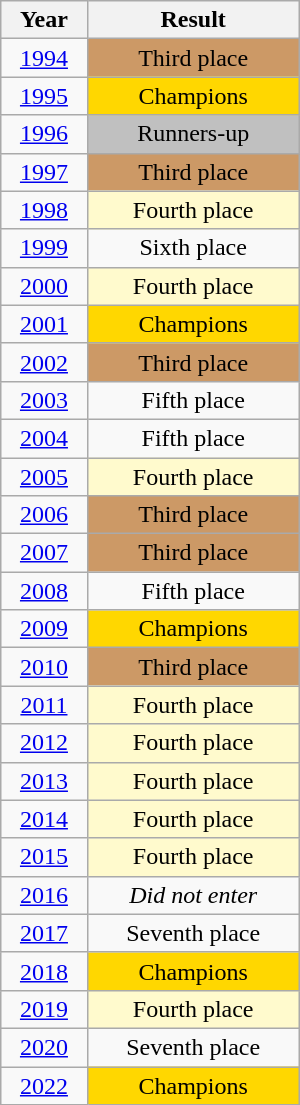<table class="wikitable sortable"  style="text-align:center; width:200px;">
<tr>
<th data-sort-type="number">Year</th>
<th data-sort-type="number">Result</th>
</tr>
<tr>
<td><a href='#'>1994</a></td>
<td bgcolor=#c96>Third place</td>
</tr>
<tr>
<td><a href='#'>1995</a></td>
<td bgcolor=gold>Champions</td>
</tr>
<tr>
<td><a href='#'>1996</a></td>
<td bgcolor=silver>Runners-up</td>
</tr>
<tr>
<td><a href='#'>1997</a></td>
<td bgcolor=#c96>Third place</td>
</tr>
<tr>
<td><a href='#'>1998</a></td>
<td bgcolor=LemonChiffon>Fourth place</td>
</tr>
<tr>
<td><a href='#'>1999</a></td>
<td>Sixth place</td>
</tr>
<tr>
<td><a href='#'>2000</a></td>
<td bgcolor=LemonChiffon>Fourth place</td>
</tr>
<tr>
<td><a href='#'>2001</a></td>
<td bgcolor=gold>Champions</td>
</tr>
<tr>
<td><a href='#'>2002</a></td>
<td bgcolor=#c96>Third place</td>
</tr>
<tr>
<td><a href='#'>2003</a></td>
<td>Fifth place</td>
</tr>
<tr>
<td><a href='#'>2004</a></td>
<td>Fifth place</td>
</tr>
<tr>
<td><a href='#'>2005</a></td>
<td bgcolor=LemonChiffon>Fourth place</td>
</tr>
<tr>
<td><a href='#'>2006</a></td>
<td bgcolor=#c96>Third place</td>
</tr>
<tr>
<td><a href='#'>2007</a></td>
<td bgcolor=#c96>Third place</td>
</tr>
<tr>
<td><a href='#'>2008</a></td>
<td>Fifth place</td>
</tr>
<tr>
<td><a href='#'>2009</a></td>
<td bgcolor=gold>Champions</td>
</tr>
<tr>
<td><a href='#'>2010</a></td>
<td bgcolor=#c96>Third place</td>
</tr>
<tr>
<td><a href='#'>2011</a></td>
<td bgcolor=LemonChiffon>Fourth place</td>
</tr>
<tr>
<td><a href='#'>2012</a></td>
<td bgcolor=LemonChiffon>Fourth place</td>
</tr>
<tr>
<td><a href='#'>2013</a></td>
<td bgcolor=LemonChiffon>Fourth place</td>
</tr>
<tr>
<td><a href='#'>2014</a></td>
<td bgcolor=LemonChiffon>Fourth place</td>
</tr>
<tr>
<td><a href='#'>2015</a></td>
<td bgcolor=LemonChiffon>Fourth place</td>
</tr>
<tr>
<td><a href='#'>2016</a></td>
<td colspan=7><em>Did not enter</em></td>
</tr>
<tr>
<td><a href='#'>2017</a></td>
<td>Seventh place</td>
</tr>
<tr>
<td><a href='#'>2018</a></td>
<td bgcolor=gold>Champions</td>
</tr>
<tr>
<td><a href='#'>2019</a></td>
<td bgcolor=LemonChiffon>Fourth place</td>
</tr>
<tr>
<td><a href='#'>2020</a></td>
<td>Seventh place</td>
</tr>
<tr>
<td><a href='#'>2022</a></td>
<td bgcolor=gold>Champions</td>
</tr>
</table>
